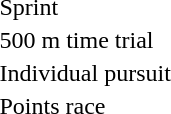<table>
<tr>
<td>Sprint</td>
<td></td>
<td></td>
<td></td>
</tr>
<tr>
<td>500 m time trial</td>
<td></td>
<td></td>
<td></td>
</tr>
<tr>
<td>Individual pursuit</td>
<td></td>
<td></td>
<td></td>
</tr>
<tr>
<td>Points race</td>
<td></td>
<td></td>
<td></td>
</tr>
</table>
